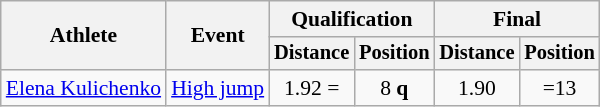<table class=wikitable style=font-size:90%>
<tr>
<th rowspan=2>Athlete</th>
<th rowspan=2>Event</th>
<th colspan=2>Qualification</th>
<th colspan=2>Final</th>
</tr>
<tr style=font-size:95%>
<th>Distance</th>
<th>Position</th>
<th>Distance</th>
<th>Position</th>
</tr>
<tr align=center>
<td align=left><a href='#'>Elena Kulichenko</a></td>
<td align=left><a href='#'>High jump</a></td>
<td>1.92 =</td>
<td>8 <strong>q</strong></td>
<td>1.90</td>
<td>=13</td>
</tr>
</table>
